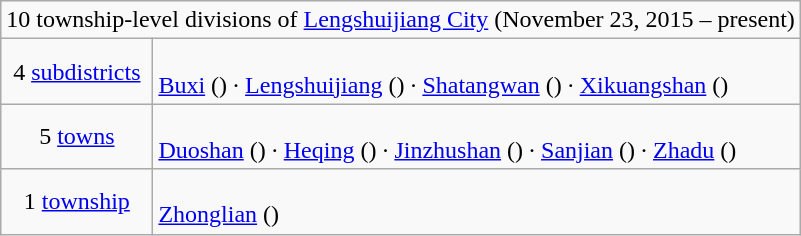<table class="wikitable">
<tr>
<td style="text-align:center;" colspan="2">10 township-level divisions of <a href='#'>Lengshuijiang City</a> (November 23, 2015 – present)</td>
</tr>
<tr align=left>
<td align=center>4 <a href='#'>subdistricts</a></td>
<td><br><a href='#'>Buxi</a> ()
· <a href='#'>Lengshuijiang</a> ()
· <a href='#'>Shatangwan</a> ()
· <a href='#'>Xikuangshan</a> ()</td>
</tr>
<tr align=left>
<td align=center>5 <a href='#'>towns</a></td>
<td><br><a href='#'>Duoshan</a> ()
· <a href='#'>Heqing</a> ()
· <a href='#'>Jinzhushan</a> ()
· <a href='#'>Sanjian</a> ()
· <a href='#'>Zhadu</a> ()</td>
</tr>
<tr align=left>
<td align=center>1 <a href='#'>township</a></td>
<td><br><a href='#'>Zhonglian</a> ()</td>
</tr>
</table>
